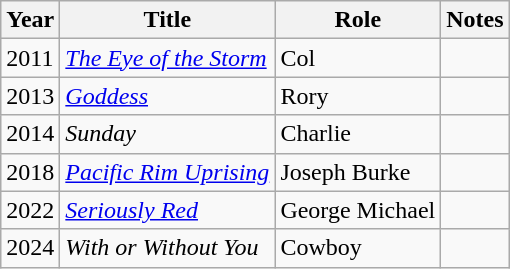<table class="wikitable">
<tr>
<th>Year</th>
<th>Title</th>
<th>Role</th>
<th>Notes</th>
</tr>
<tr>
<td>2011</td>
<td><em><a href='#'>The Eye of the Storm</a></em></td>
<td>Col</td>
<td></td>
</tr>
<tr>
<td>2013</td>
<td><em><a href='#'>Goddess</a></em></td>
<td>Rory</td>
<td></td>
</tr>
<tr>
<td>2014</td>
<td><em>Sunday</em></td>
<td>Charlie</td>
<td></td>
</tr>
<tr>
<td>2018</td>
<td><em><a href='#'>Pacific Rim Uprising</a></em></td>
<td>Joseph Burke</td>
<td></td>
</tr>
<tr>
<td>2022</td>
<td><em><a href='#'>Seriously Red</a></em></td>
<td>George Michael</td>
<td></td>
</tr>
<tr>
<td>2024</td>
<td><em>With or Without You</em></td>
<td>Cowboy</td>
<td></td>
</tr>
</table>
